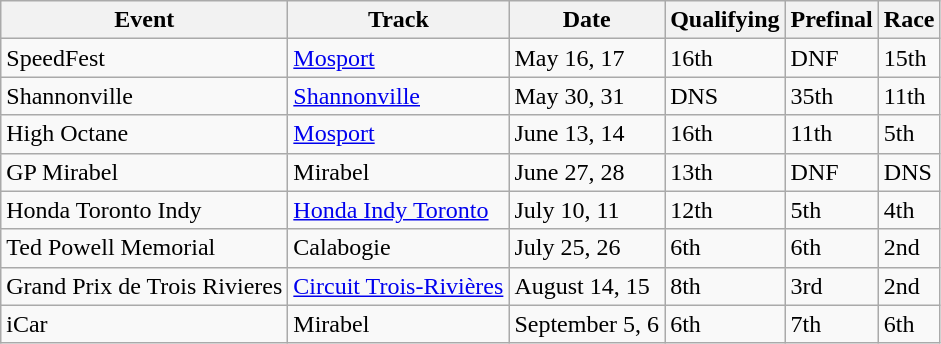<table class="wikitable">
<tr>
<th>Event</th>
<th>Track</th>
<th>Date</th>
<th>Qualifying</th>
<th>Prefinal</th>
<th>Race</th>
</tr>
<tr>
<td>SpeedFest</td>
<td><a href='#'>Mosport</a></td>
<td>May 16, 17</td>
<td>16th</td>
<td>DNF</td>
<td>15th</td>
</tr>
<tr>
<td>Shannonville</td>
<td><a href='#'>Shannonville</a></td>
<td>May 30, 31</td>
<td>DNS</td>
<td>35th</td>
<td>11th</td>
</tr>
<tr>
<td>High Octane</td>
<td><a href='#'>Mosport</a></td>
<td>June 13, 14</td>
<td>16th</td>
<td>11th</td>
<td>5th</td>
</tr>
<tr>
<td>GP Mirabel</td>
<td>Mirabel</td>
<td>June 27, 28</td>
<td>13th</td>
<td>DNF</td>
<td>DNS</td>
</tr>
<tr>
<td>Honda Toronto Indy</td>
<td><a href='#'>Honda Indy Toronto</a></td>
<td>July 10, 11</td>
<td>12th</td>
<td>5th</td>
<td>4th</td>
</tr>
<tr>
<td>Ted Powell Memorial</td>
<td>Calabogie</td>
<td>July 25, 26</td>
<td>6th</td>
<td>6th</td>
<td>2nd</td>
</tr>
<tr>
<td>Grand Prix de Trois Rivieres</td>
<td><a href='#'>Circuit Trois-Rivières</a></td>
<td>August 14, 15</td>
<td>8th</td>
<td>3rd</td>
<td>2nd</td>
</tr>
<tr>
<td>iCar</td>
<td>Mirabel</td>
<td>September 5, 6</td>
<td>6th</td>
<td>7th</td>
<td>6th</td>
</tr>
</table>
